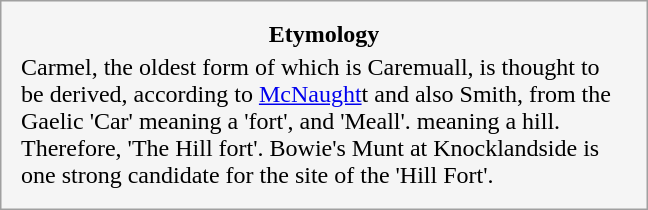<table style="float:left; margin:1em 1em 1em 1em; width:27em; border: 1px solid #a0a0a0; padding: 10px; background-color: #F5F5F5; text-align:right;">
<tr style="text-align:center;">
<td><strong>Etymology</strong></td>
</tr>
<tr style="text-align:left; font-size:x-medium;">
<td>Carmel, the oldest form of which is Caremuall, is thought to be derived, according to <a href='#'>McNaught</a>t and also Smith, from the Gaelic 'Car' meaning a 'fort', and 'Meall'. meaning a hill. Therefore, 'The Hill fort'. Bowie's Munt at Knocklandside is one strong candidate for the site of the 'Hill Fort'.</td>
</tr>
</table>
